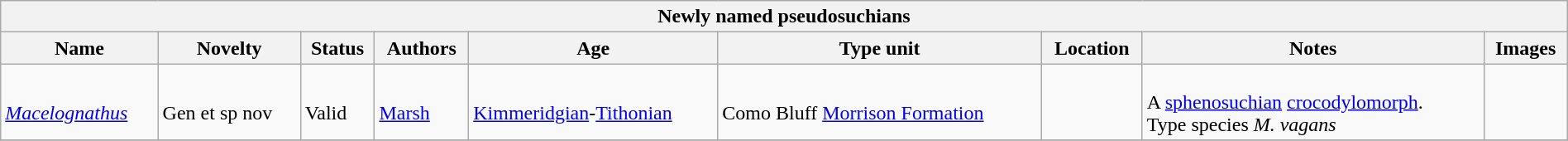<table class="wikitable sortable" align="center" width="100%">
<tr>
<th colspan="9">Newly named pseudosuchians</th>
</tr>
<tr>
<th>Name</th>
<th>Novelty</th>
<th>Status</th>
<th>Authors</th>
<th>Age</th>
<th>Type unit</th>
<th>Location</th>
<th>Notes</th>
<th>Images</th>
</tr>
<tr>
<td><br><em><a href='#'>Macelognathus</a></em></td>
<td><br>Gen et sp nov</td>
<td><br>Valid</td>
<td><br><a href='#'>Marsh</a></td>
<td><br><a href='#'>Kimmeridgian</a>-<a href='#'>Tithonian</a></td>
<td><br>Como Bluff <a href='#'>Morrison Formation</a></td>
<td><br><br></td>
<td><br>A <a href='#'>sphenosuchian</a> <a href='#'>crocodylomorph</a>.<br> Type species <em>M. vagans</em></td>
<td><br></td>
</tr>
<tr>
</tr>
</table>
